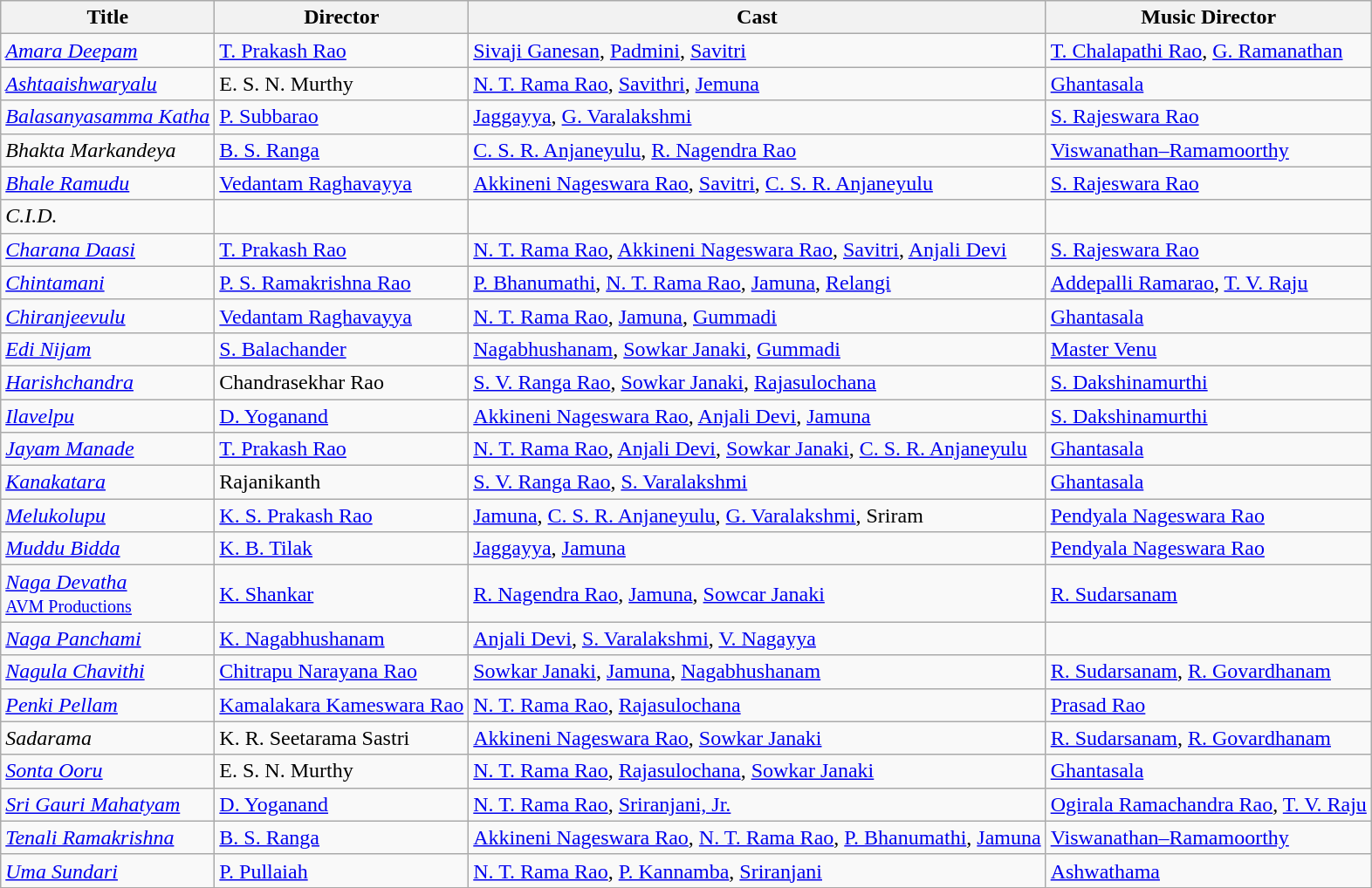<table class="wikitable">
<tr>
<th>Title</th>
<th>Director</th>
<th>Cast</th>
<th>Music Director</th>
</tr>
<tr>
<td><em><a href='#'>Amara Deepam</a></em></td>
<td><a href='#'>T. Prakash Rao</a></td>
<td><a href='#'>Sivaji Ganesan</a>, <a href='#'>Padmini</a>, <a href='#'>Savitri</a></td>
<td><a href='#'>T. Chalapathi Rao</a>, <a href='#'>G. Ramanathan</a></td>
</tr>
<tr>
<td><em><a href='#'>Ashtaaishwaryalu</a></em></td>
<td>E. S. N. Murthy</td>
<td><a href='#'>N. T. Rama Rao</a>, <a href='#'>Savithri</a>, <a href='#'>Jemuna</a></td>
<td><a href='#'>Ghantasala</a></td>
</tr>
<tr>
<td><em><a href='#'>Balasanyasamma Katha</a></em></td>
<td><a href='#'>P. Subbarao</a></td>
<td><a href='#'>Jaggayya</a>, <a href='#'>G. Varalakshmi</a></td>
<td><a href='#'>S. Rajeswara Rao</a></td>
</tr>
<tr>
<td><em>Bhakta Markandeya</em></td>
<td><a href='#'>B. S. Ranga</a></td>
<td><a href='#'>C. S. R. Anjaneyulu</a>, <a href='#'>R. Nagendra Rao</a></td>
<td><a href='#'>Viswanathan–Ramamoorthy</a></td>
</tr>
<tr>
<td><em><a href='#'>Bhale Ramudu</a></em></td>
<td><a href='#'>Vedantam Raghavayya</a></td>
<td><a href='#'>Akkineni Nageswara Rao</a>, <a href='#'>Savitri</a>, <a href='#'>C. S. R. Anjaneyulu</a></td>
<td><a href='#'>S. Rajeswara Rao</a></td>
</tr>
<tr>
<td><em>C.I.D.</em></td>
<td></td>
<td></td>
<td></td>
</tr>
<tr>
<td><em><a href='#'>Charana Daasi</a></em></td>
<td><a href='#'>T. Prakash Rao</a></td>
<td><a href='#'>N. T. Rama Rao</a>, <a href='#'>Akkineni Nageswara Rao</a>, <a href='#'>Savitri</a>, <a href='#'>Anjali Devi</a></td>
<td><a href='#'>S. Rajeswara Rao</a></td>
</tr>
<tr>
<td><em><a href='#'>Chintamani</a></em></td>
<td><a href='#'>P. S. Ramakrishna Rao</a></td>
<td><a href='#'>P. Bhanumathi</a>, <a href='#'>N. T. Rama Rao</a>, <a href='#'>Jamuna</a>, <a href='#'>Relangi</a></td>
<td><a href='#'>Addepalli Ramarao</a>, <a href='#'>T. V. Raju</a></td>
</tr>
<tr>
<td><em><a href='#'>Chiranjeevulu</a></em></td>
<td><a href='#'>Vedantam Raghavayya</a></td>
<td><a href='#'>N. T. Rama Rao</a>, <a href='#'>Jamuna</a>, <a href='#'>Gummadi</a></td>
<td><a href='#'>Ghantasala</a></td>
</tr>
<tr>
<td><em><a href='#'>Edi Nijam</a></em></td>
<td><a href='#'>S. Balachander</a></td>
<td><a href='#'>Nagabhushanam</a>, <a href='#'>Sowkar Janaki</a>, <a href='#'>Gummadi</a></td>
<td><a href='#'>Master Venu</a></td>
</tr>
<tr>
<td><em><a href='#'>Harishchandra</a></em></td>
<td>Chandrasekhar Rao</td>
<td><a href='#'>S. V. Ranga Rao</a>, <a href='#'>Sowkar Janaki</a>, <a href='#'>Rajasulochana</a></td>
<td><a href='#'>S. Dakshinamurthi</a></td>
</tr>
<tr>
<td><em><a href='#'>Ilavelpu</a></em></td>
<td><a href='#'>D. Yoganand</a></td>
<td><a href='#'>Akkineni Nageswara Rao</a>, <a href='#'>Anjali Devi</a>, <a href='#'>Jamuna</a></td>
<td><a href='#'>S. Dakshinamurthi</a></td>
</tr>
<tr>
<td><em><a href='#'>Jayam Manade</a></em></td>
<td><a href='#'>T. Prakash Rao</a></td>
<td><a href='#'>N. T. Rama Rao</a>, <a href='#'>Anjali Devi</a>, <a href='#'>Sowkar Janaki</a>, <a href='#'>C. S. R. Anjaneyulu</a></td>
<td><a href='#'>Ghantasala</a></td>
</tr>
<tr>
<td><em><a href='#'>Kanakatara</a></em></td>
<td>Rajanikanth</td>
<td><a href='#'>S. V. Ranga Rao</a>, <a href='#'>S. Varalakshmi</a></td>
<td><a href='#'>Ghantasala</a></td>
</tr>
<tr>
<td><em><a href='#'>Melukolupu</a></em></td>
<td><a href='#'>K. S. Prakash Rao</a></td>
<td><a href='#'>Jamuna</a>, <a href='#'>C. S. R. Anjaneyulu</a>, <a href='#'>G. Varalakshmi</a>, Sriram</td>
<td><a href='#'>Pendyala Nageswara Rao</a></td>
</tr>
<tr>
<td><em><a href='#'>Muddu Bidda</a></em></td>
<td><a href='#'>K. B. Tilak</a></td>
<td><a href='#'>Jaggayya</a>, <a href='#'>Jamuna</a></td>
<td><a href='#'>Pendyala Nageswara Rao</a></td>
</tr>
<tr>
<td><em><a href='#'>Naga Devatha</a></em><br><small><a href='#'>AVM Productions</a></small></td>
<td><a href='#'>K. Shankar</a></td>
<td><a href='#'>R. Nagendra Rao</a>, <a href='#'>Jamuna</a>, <a href='#'>Sowcar Janaki</a></td>
<td><a href='#'>R. Sudarsanam</a></td>
</tr>
<tr>
<td><em><a href='#'>Naga Panchami</a></em></td>
<td><a href='#'>K. Nagabhushanam</a></td>
<td><a href='#'>Anjali Devi</a>, <a href='#'>S. Varalakshmi</a>, <a href='#'>V. Nagayya</a></td>
<td></td>
</tr>
<tr>
<td><em><a href='#'>Nagula Chavithi</a></em></td>
<td><a href='#'>Chitrapu Narayana Rao</a></td>
<td><a href='#'>Sowkar Janaki</a>, <a href='#'>Jamuna</a>, <a href='#'>Nagabhushanam</a></td>
<td><a href='#'>R. Sudarsanam</a>, <a href='#'>R. Govardhanam</a></td>
</tr>
<tr>
<td><em><a href='#'>Penki Pellam</a></em></td>
<td><a href='#'>Kamalakara Kameswara Rao</a></td>
<td><a href='#'>N. T. Rama Rao</a>, <a href='#'>Rajasulochana</a></td>
<td><a href='#'>Prasad Rao</a></td>
</tr>
<tr>
<td><em>Sadarama</em></td>
<td>K. R. Seetarama Sastri</td>
<td><a href='#'>Akkineni Nageswara Rao</a>, <a href='#'>Sowkar Janaki</a></td>
<td><a href='#'>R. Sudarsanam</a>, <a href='#'>R. Govardhanam</a></td>
</tr>
<tr>
<td><em><a href='#'>Sonta Ooru</a></em></td>
<td>E. S. N. Murthy</td>
<td><a href='#'>N. T. Rama Rao</a>, <a href='#'>Rajasulochana</a>, <a href='#'>Sowkar Janaki</a></td>
<td><a href='#'>Ghantasala</a></td>
</tr>
<tr>
<td><em><a href='#'>Sri Gauri Mahatyam</a></em></td>
<td><a href='#'>D. Yoganand</a></td>
<td><a href='#'>N. T. Rama Rao</a>, <a href='#'>Sriranjani, Jr.</a></td>
<td><a href='#'>Ogirala Ramachandra Rao</a>, <a href='#'>T. V. Raju</a></td>
</tr>
<tr>
<td><em><a href='#'>Tenali Ramakrishna</a></em></td>
<td><a href='#'>B. S. Ranga</a></td>
<td><a href='#'>Akkineni Nageswara Rao</a>, <a href='#'>N. T. Rama Rao</a>, <a href='#'>P. Bhanumathi</a>, <a href='#'>Jamuna</a></td>
<td><a href='#'>Viswanathan–Ramamoorthy</a></td>
</tr>
<tr>
<td><em><a href='#'>Uma Sundari</a></em></td>
<td><a href='#'>P. Pullaiah</a></td>
<td><a href='#'>N. T. Rama Rao</a>, <a href='#'>P. Kannamba</a>, <a href='#'>Sriranjani</a></td>
<td><a href='#'>Ashwathama</a></td>
</tr>
</table>
